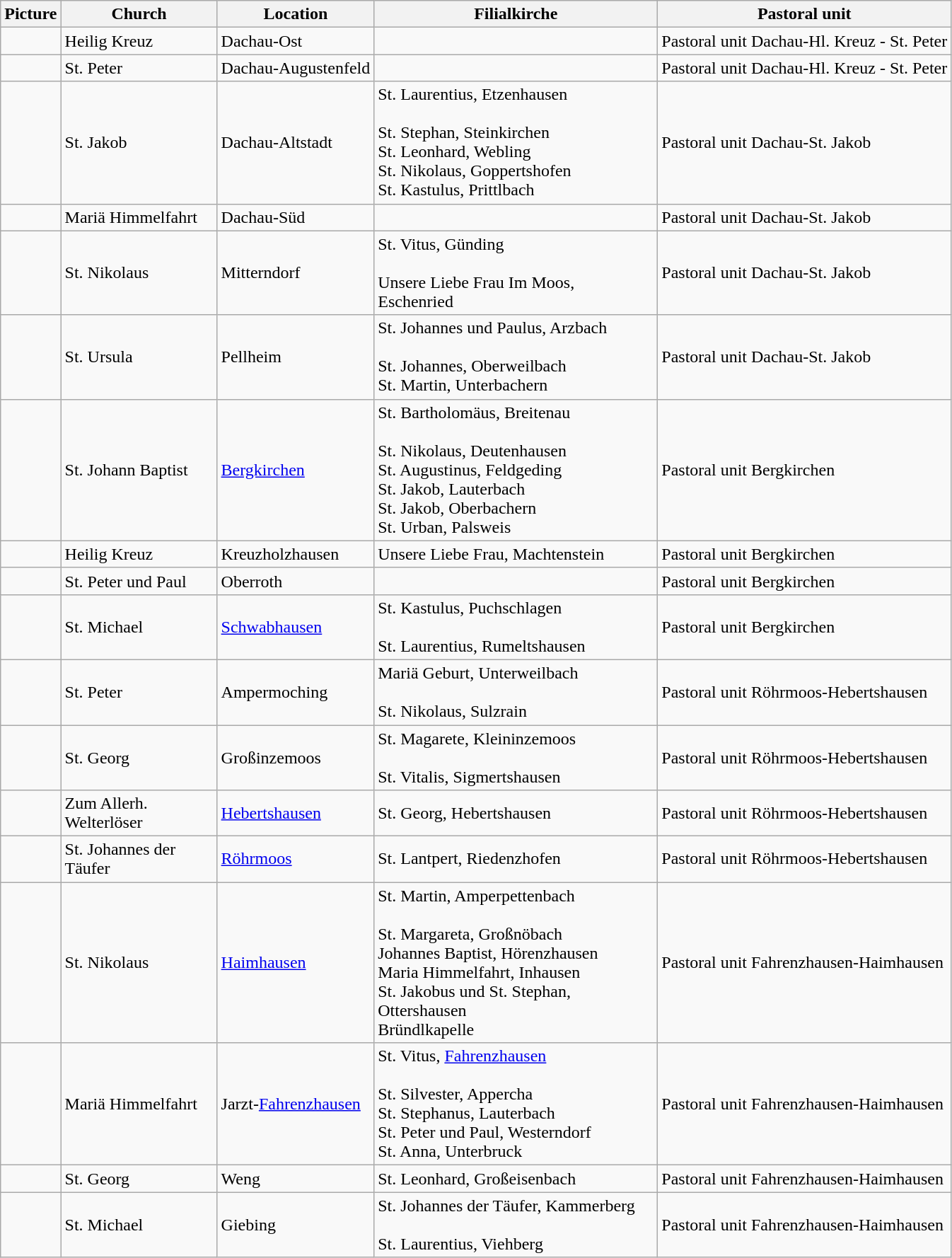<table class="wikitable">
<tr>
<th>Picture</th>
<th style="width:140px;">Church</th>
<th>Location</th>
<th style="width:260px;">Filialkirche</th>
<th>Pastoral unit</th>
</tr>
<tr>
<td></td>
<td>Heilig Kreuz</td>
<td>Dachau-Ost</td>
<td></td>
<td>Pastoral unit Dachau-Hl. Kreuz - St. Peter</td>
</tr>
<tr>
<td></td>
<td>St. Peter</td>
<td>Dachau-Augustenfeld</td>
<td></td>
<td>Pastoral unit Dachau-Hl. Kreuz - St. Peter</td>
</tr>
<tr>
<td></td>
<td>St. Jakob</td>
<td>Dachau-Altstadt</td>
<td>St. Laurentius, Etzenhausen<br><br>St. Stephan, Steinkirchen<br>
St. Leonhard, Webling<br>
St. Nikolaus, Goppertshofen<br>
St. Kastulus, Prittlbach</td>
<td>Pastoral unit Dachau-St. Jakob</td>
</tr>
<tr>
<td></td>
<td>Mariä Himmelfahrt</td>
<td>Dachau-Süd</td>
<td></td>
<td>Pastoral unit Dachau-St. Jakob</td>
</tr>
<tr>
<td></td>
<td>St. Nikolaus</td>
<td>Mitterndorf</td>
<td>St. Vitus, Günding<br><br>Unsere Liebe Frau Im Moos, Eschenried</td>
<td>Pastoral unit Dachau-St. Jakob</td>
</tr>
<tr>
<td></td>
<td>St. Ursula</td>
<td>Pellheim</td>
<td>St. Johannes und Paulus, Arzbach<br><br>St. Johannes, Oberweilbach<br>
St. Martin, Unterbachern</td>
<td>Pastoral unit Dachau-St. Jakob</td>
</tr>
<tr>
<td></td>
<td>St. Johann Baptist</td>
<td><a href='#'>Bergkirchen</a></td>
<td>St. Bartholomäus, Breitenau<br><br>St. Nikolaus, Deutenhausen<br>
St. Augustinus, Feldgeding<br>
St. Jakob, Lauterbach<br>
St. Jakob, Oberbachern<br>
St. Urban, Palsweis</td>
<td>Pastoral unit Bergkirchen</td>
</tr>
<tr>
<td></td>
<td>Heilig Kreuz</td>
<td>Kreuzholzhausen</td>
<td>Unsere Liebe Frau, Machtenstein</td>
<td>Pastoral unit Bergkirchen</td>
</tr>
<tr>
<td></td>
<td>St. Peter und Paul</td>
<td>Oberroth</td>
<td></td>
<td>Pastoral unit Bergkirchen</td>
</tr>
<tr>
<td></td>
<td>St. Michael</td>
<td><a href='#'>Schwabhausen</a></td>
<td>St. Kastulus, Puchschlagen<br><br>St. Laurentius, Rumeltshausen</td>
<td>Pastoral unit Bergkirchen</td>
</tr>
<tr>
<td></td>
<td>St. Peter</td>
<td>Ampermoching</td>
<td>Mariä Geburt, Unterweilbach<br><br>St. Nikolaus, Sulzrain</td>
<td>Pastoral unit Röhrmoos-Hebertshausen</td>
</tr>
<tr>
<td></td>
<td>St. Georg</td>
<td>Großinzemoos</td>
<td>St. Magarete, Kleininzemoos<br><br>St. Vitalis, Sigmertshausen</td>
<td>Pastoral unit Röhrmoos-Hebertshausen</td>
</tr>
<tr>
<td></td>
<td>Zum Allerh. Welterlöser</td>
<td><a href='#'>Hebertshausen</a></td>
<td>St. Georg, Hebertshausen</td>
<td>Pastoral unit Röhrmoos-Hebertshausen</td>
</tr>
<tr>
<td></td>
<td>St. Johannes der Täufer</td>
<td><a href='#'>Röhrmoos</a></td>
<td>St. Lantpert, Riedenzhofen</td>
<td>Pastoral unit Röhrmoos-Hebertshausen</td>
</tr>
<tr>
<td></td>
<td>St. Nikolaus</td>
<td><a href='#'>Haimhausen</a></td>
<td>St. Martin, Amperpettenbach<br><br>St. Margareta, Großnöbach<br>
Johannes Baptist, Hörenzhausen<br>
Maria Himmelfahrt, Inhausen<br>
St. Jakobus und St. Stephan, Ottershausen<br>
Bründlkapelle</td>
<td>Pastoral unit Fahrenzhausen-Haimhausen</td>
</tr>
<tr>
<td></td>
<td>Mariä Himmelfahrt</td>
<td>Jarzt-<a href='#'>Fahrenzhausen</a></td>
<td>St. Vitus, <a href='#'>Fahrenzhausen</a><br><br>St. Silvester, Appercha<br>
St. Stephanus, Lauterbach<br>
St. Peter und Paul, Westerndorf<br>
St. Anna, Unterbruck</td>
<td>Pastoral unit Fahrenzhausen-Haimhausen</td>
</tr>
<tr>
<td></td>
<td>St. Georg</td>
<td>Weng</td>
<td>St. Leonhard, Großeisenbach</td>
<td>Pastoral unit Fahrenzhausen-Haimhausen</td>
</tr>
<tr>
<td></td>
<td>St. Michael</td>
<td>Giebing</td>
<td>St. Johannes der Täufer, Kammerberg<br><br>St. Laurentius, Viehberg</td>
<td>Pastoral unit Fahrenzhausen-Haimhausen</td>
</tr>
</table>
